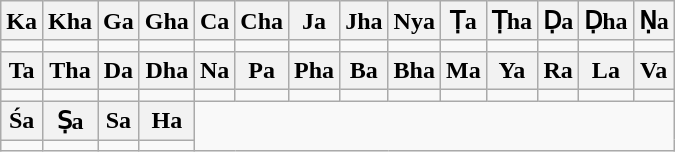<table class="wikitable">
<tr>
<th>Ka</th>
<th>Kha</th>
<th>Ga</th>
<th>Gha</th>
<th>Ca</th>
<th>Cha</th>
<th>Ja</th>
<th>Jha</th>
<th>Nya</th>
<th>Ṭa</th>
<th>Ṭha</th>
<th>Ḍa</th>
<th>Ḍha</th>
<th>Ṇa</th>
</tr>
<tr>
<td></td>
<td></td>
<td></td>
<td></td>
<td></td>
<td></td>
<td></td>
<td></td>
<td></td>
<td></td>
<td></td>
<td></td>
<td></td>
<td></td>
</tr>
<tr>
<th>Ta</th>
<th>Tha</th>
<th>Da</th>
<th>Dha</th>
<th>Na</th>
<th>Pa</th>
<th>Pha</th>
<th>Ba</th>
<th>Bha</th>
<th>Ma</th>
<th>Ya</th>
<th>Ra</th>
<th>La</th>
<th>Va</th>
</tr>
<tr>
<td></td>
<td></td>
<td></td>
<td></td>
<td></td>
<td></td>
<td></td>
<td></td>
<td></td>
<td></td>
<td></td>
<td></td>
<td></td>
<td></td>
</tr>
<tr>
<th>Śa</th>
<th>Ṣa</th>
<th>Sa</th>
<th>Ha</th>
</tr>
<tr>
<td></td>
<td></td>
<td></td>
<td></td>
</tr>
</table>
